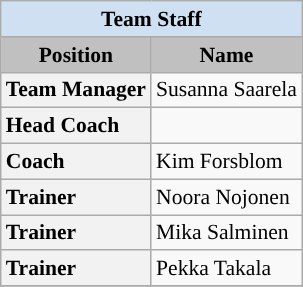<table class="wikitable" style="text-align:left; font-size:90%;">
<tr>
<th style=background:#CEE0F2 colspan=2><span>Team Staff</span></th>
</tr>
<tr>
<th style="background:silver;">Position</th>
<th style="background:silver;">Name</th>
</tr>
<tr>
<th style="text-align:left;">Team Manager</th>
<td>Susanna Saarela</td>
</tr>
<tr>
<th style="text-align:left;">Head Coach</th>
<td>⁣⁣</td>
</tr>
<tr>
<th style="text-align:left;">Coach</th>
<td>Kim Forsblom</td>
</tr>
<tr>
<th style="text-align:left;">Trainer</th>
<td>Noora Nojonen</td>
</tr>
<tr>
<th style="text-align:left;">Trainer</th>
<td>Mika Salminen</td>
</tr>
<tr>
<th style="text-align:left;">Trainer</th>
<td>Pekka Takala</td>
</tr>
<tr>
</tr>
</table>
